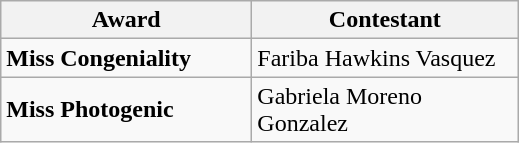<table class="wikitable">
<tr>
<th style="width:160px;">Award</th>
<th style="width:170px;">Contestant</th>
</tr>
<tr>
<td><strong>Miss Congeniality</strong></td>
<td>Fariba Hawkins Vasquez</td>
</tr>
<tr>
<td><strong>Miss Photogenic</strong></td>
<td>Gabriela Moreno Gonzalez</td>
</tr>
</table>
